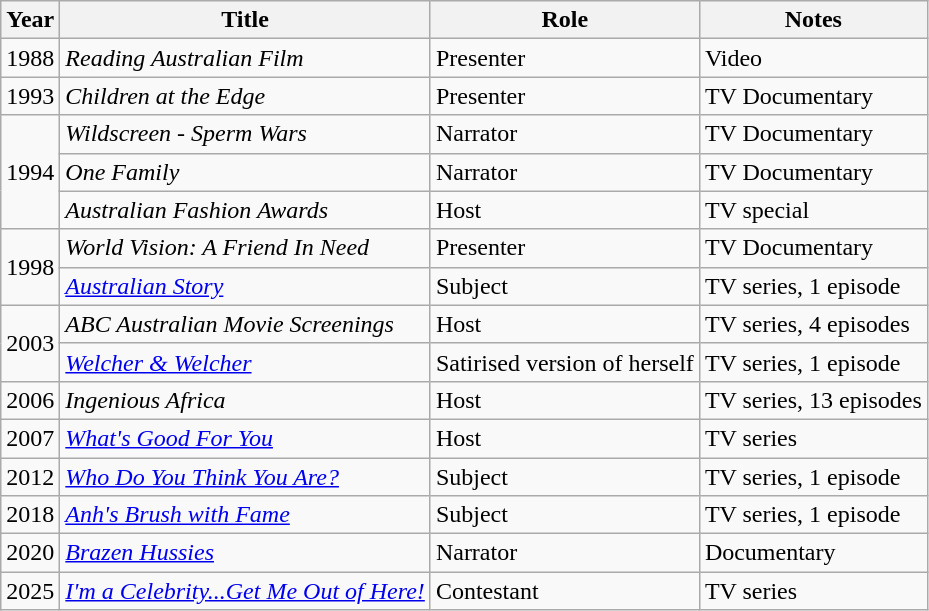<table class="wikitable">
<tr>
<th>Year</th>
<th>Title</th>
<th>Role</th>
<th>Notes</th>
</tr>
<tr>
<td>1988</td>
<td><em>Reading Australian Film</em></td>
<td>Presenter</td>
<td>Video</td>
</tr>
<tr>
<td>1993</td>
<td><em>Children at the Edge</em></td>
<td>Presenter</td>
<td>TV Documentary</td>
</tr>
<tr>
<td rowspan="3">1994</td>
<td><em>Wildscreen - Sperm Wars</em></td>
<td>Narrator</td>
<td>TV Documentary</td>
</tr>
<tr>
<td><em>One Family</em></td>
<td>Narrator</td>
<td>TV Documentary</td>
</tr>
<tr>
<td><em>Australian Fashion Awards</em></td>
<td>Host</td>
<td>TV special</td>
</tr>
<tr>
<td rowspan="2">1998</td>
<td><em>World Vision: A Friend In Need</em></td>
<td>Presenter</td>
<td>TV Documentary</td>
</tr>
<tr>
<td><em><a href='#'>Australian Story</a></em></td>
<td>Subject</td>
<td>TV series, 1 episode</td>
</tr>
<tr>
<td rowspan="2">2003</td>
<td><em>ABC Australian Movie Screenings</em></td>
<td>Host</td>
<td>TV series, 4 episodes</td>
</tr>
<tr>
<td><em><a href='#'>Welcher & Welcher</a></em></td>
<td>Satirised version of herself</td>
<td>TV series, 1 episode</td>
</tr>
<tr>
<td>2006</td>
<td><em>Ingenious Africa</em></td>
<td>Host</td>
<td>TV series, 13 episodes</td>
</tr>
<tr>
<td>2007</td>
<td><em><a href='#'>What's Good For You</a></em></td>
<td>Host</td>
<td>TV series</td>
</tr>
<tr>
<td>2012</td>
<td><em><a href='#'>Who Do You Think You Are?</a></em></td>
<td>Subject</td>
<td>TV series, 1 episode</td>
</tr>
<tr>
<td>2018</td>
<td><em><a href='#'>Anh's Brush with Fame</a></em> </td>
<td>Subject</td>
<td>TV series, 1 episode</td>
</tr>
<tr>
<td>2020</td>
<td><em><a href='#'>Brazen Hussies</a></em></td>
<td>Narrator</td>
<td>Documentary</td>
</tr>
<tr>
<td>2025</td>
<td><em><a href='#'>I'm a Celebrity...Get Me Out of Here!</a></em></td>
<td>Contestant</td>
<td>TV series</td>
</tr>
</table>
